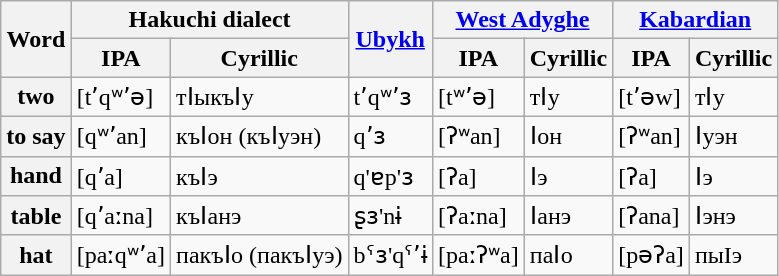<table class="wikitable" border="1" text-align="right">
<tr>
<th rowspan="2">Word</th>
<th colspan="2">Hakuchi dialect</th>
<th rowspan="2"><a href='#'>Ubykh</a></th>
<th colspan="2"><a href='#'>West Adyghe</a></th>
<th colspan="2"><a href='#'>Kabardian</a></th>
</tr>
<tr>
<th>IPA</th>
<th>Cyrillic</th>
<th>IPA</th>
<th>Cyrillic</th>
<th>IPA</th>
<th>Cyrillic</th>
</tr>
<tr>
<th>two</th>
<td>[tʼqʷʼə]</td>
<td>тӀыкъӀу</td>
<td>tʼqʷʼɜ</td>
<td>[tʷʼə]</td>
<td>тӀу</td>
<td>[tʼəw]</td>
<td>тӀу</td>
</tr>
<tr>
<th>to say</th>
<td>[qʷʼan]</td>
<td>къӀон (къӀуэн)</td>
<td>qʼɜ</td>
<td>[ʔʷan]</td>
<td>Ӏон</td>
<td>[ʔʷan]</td>
<td>Ӏуэн</td>
</tr>
<tr>
<th>hand</th>
<td>[qʼa]</td>
<td>къӀэ</td>
<td>q'ɐp'ɜ</td>
<td>[ʔa]</td>
<td>Ӏэ</td>
<td>[ʔa]</td>
<td>Ӏэ</td>
</tr>
<tr>
<th>table</th>
<td>[qʼaːna]</td>
<td>къӀанэ</td>
<td>ʂɜ'nɨ</td>
<td>[ʔaːna]</td>
<td>Ӏанэ</td>
<td>[ʔana]</td>
<td>Ӏэнэ</td>
</tr>
<tr>
<th>hat</th>
<td>[paːqʷʼa]</td>
<td>пакъӀо (пакъӀуэ)</td>
<td>bˤɜ'qˤʼɨ</td>
<td>[paːʔʷa]</td>
<td>паӀо</td>
<td>[pəʔa]</td>
<td>пыIэ</td>
</tr>
</table>
